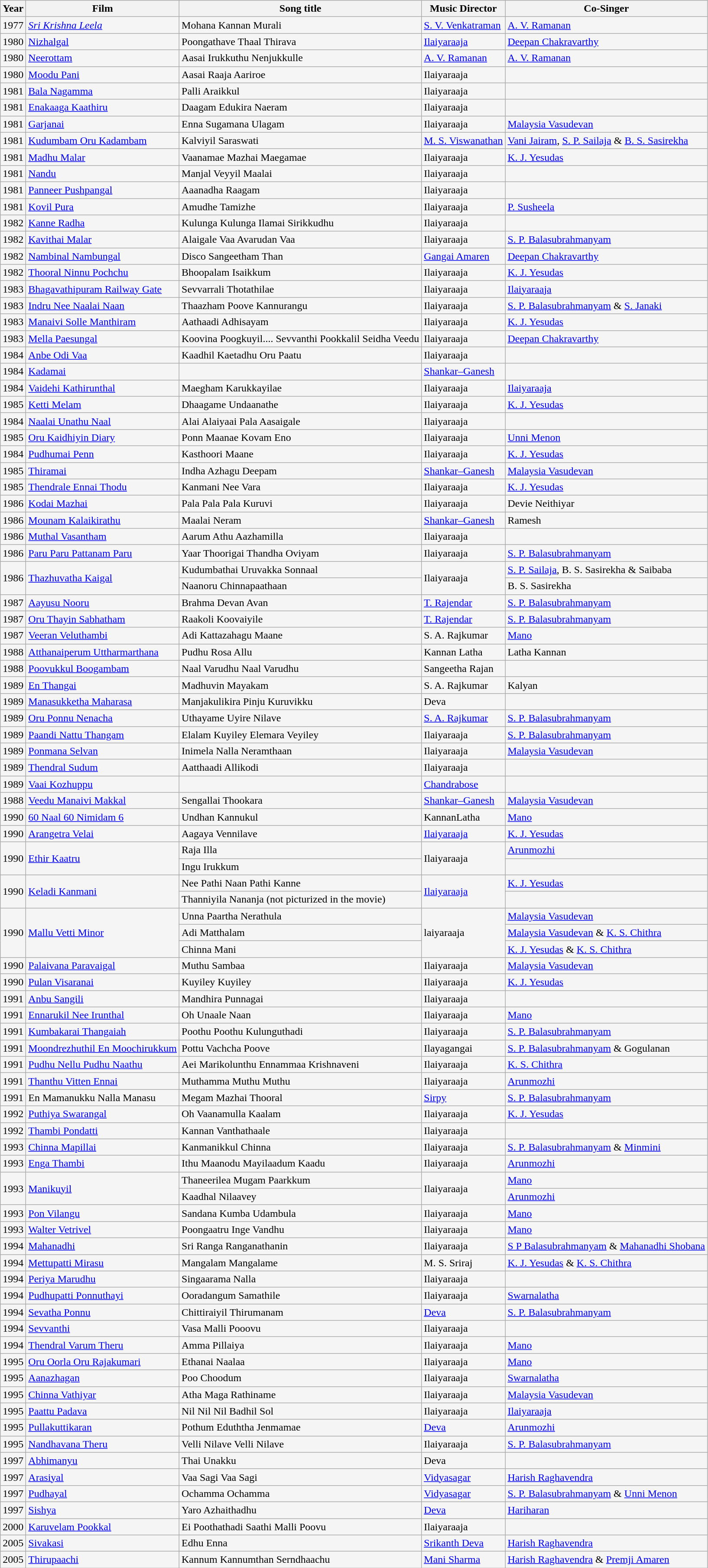<table class="wikitable sortable" style="background:#f5f5f5;">
<tr>
<th>Year</th>
<th>Film</th>
<th>Song title</th>
<th>Music Director</th>
<th>Co-Singer</th>
</tr>
<tr>
<td>1977</td>
<td><em><a href='#'>Sri Krishna Leela</a></em></td>
<td>Mohana Kannan Murali</td>
<td><a href='#'>S. V. Venkatraman</a></td>
<td><a href='#'>A. V. Ramanan</a></td>
</tr>
<tr>
<td>1980</td>
<td><a href='#'>Nizhalgal</a></td>
<td>Poongathave Thaal Thirava</td>
<td><a href='#'>Ilaiyaraaja</a></td>
<td><a href='#'>Deepan Chakravarthy</a></td>
</tr>
<tr>
<td>1980</td>
<td><a href='#'>Neerottam</a></td>
<td>Aasai Irukkuthu Nenjukkulle</td>
<td><a href='#'>A. V. Ramanan</a></td>
<td><a href='#'>A. V. Ramanan</a></td>
</tr>
<tr>
<td>1980</td>
<td><a href='#'>Moodu Pani</a></td>
<td>Aasai Raaja Aariroe</td>
<td>Ilaiyaraaja</td>
<td></td>
</tr>
<tr>
<td>1981</td>
<td><a href='#'>Bala Nagamma</a></td>
<td>Palli Araikkul</td>
<td>Ilaiyaraaja</td>
<td></td>
</tr>
<tr>
<td>1981</td>
<td><a href='#'>Enakaaga Kaathiru</a></td>
<td>Daagam Edukira Naeram</td>
<td>Ilaiyaraaja</td>
<td></td>
</tr>
<tr>
<td>1981</td>
<td><a href='#'>Garjanai</a></td>
<td>Enna Sugamana Ulagam</td>
<td>Ilaiyaraaja</td>
<td><a href='#'>Malaysia Vasudevan</a></td>
</tr>
<tr>
<td>1981</td>
<td><a href='#'>Kudumbam Oru Kadambam</a></td>
<td>Kalviyil Saraswati</td>
<td><a href='#'>M. S. Viswanathan</a></td>
<td><a href='#'>Vani Jairam</a>, <a href='#'>S. P. Sailaja</a> & <a href='#'>B. S. Sasirekha</a></td>
</tr>
<tr>
<td>1981</td>
<td><a href='#'>Madhu Malar</a></td>
<td>Vaanamae Mazhai Maegamae</td>
<td>Ilaiyaraaja</td>
<td><a href='#'>K. J. Yesudas</a></td>
</tr>
<tr>
<td>1981</td>
<td><a href='#'>Nandu</a></td>
<td>Manjal Veyyil Maalai</td>
<td>Ilaiyaraaja</td>
<td></td>
</tr>
<tr>
<td>1981</td>
<td><a href='#'>Panneer Pushpangal</a></td>
<td>Aaanadha Raagam</td>
<td>Ilaiyaraaja</td>
<td></td>
</tr>
<tr>
<td>1981</td>
<td><a href='#'>Kovil Pura</a></td>
<td>Amudhe Tamizhe</td>
<td>Ilaiyaraaja</td>
<td><a href='#'>P. Susheela</a></td>
</tr>
<tr>
<td>1982</td>
<td><a href='#'>Kanne Radha</a></td>
<td>Kulunga Kulunga Ilamai Sirikkudhu</td>
<td>Ilaiyaraaja</td>
<td></td>
</tr>
<tr>
<td>1982</td>
<td><a href='#'>Kavithai Malar</a></td>
<td>Alaigale Vaa Avarudan Vaa</td>
<td>Ilaiyaraaja</td>
<td><a href='#'>S. P. Balasubrahmanyam</a></td>
</tr>
<tr>
<td>1982</td>
<td><a href='#'>Nambinal Nambungal</a></td>
<td>Disco Sangeetham Than</td>
<td><a href='#'>Gangai Amaren</a></td>
<td><a href='#'>Deepan Chakravarthy</a></td>
</tr>
<tr>
<td>1982</td>
<td><a href='#'>Thooral Ninnu Pochchu</a></td>
<td>Bhoopalam Isaikkum</td>
<td>Ilaiyaraaja</td>
<td><a href='#'>K. J. Yesudas</a></td>
</tr>
<tr>
<td>1983</td>
<td><a href='#'>Bhagavathipuram Railway Gate</a></td>
<td>Sevvarrali Thotathilae</td>
<td>Ilaiyaraaja</td>
<td><a href='#'>Ilaiyaraaja</a></td>
</tr>
<tr>
<td>1983</td>
<td><a href='#'>Indru Nee Naalai Naan</a></td>
<td>Thaazham Poove Kannurangu</td>
<td>Ilaiyaraaja</td>
<td><a href='#'>S. P. Balasubrahmanyam</a> & <a href='#'>S. Janaki</a></td>
</tr>
<tr>
<td>1983</td>
<td><a href='#'>Manaivi Solle Manthiram</a></td>
<td>Aathaadi Adhisayam</td>
<td>Ilaiyaraaja</td>
<td><a href='#'>K. J. Yesudas</a></td>
</tr>
<tr>
<td>1983</td>
<td><a href='#'>Mella Paesungal</a></td>
<td>Koovina Poogkuyil.... Sevvanthi Pookkalil Seidha Veedu</td>
<td>Ilaiyaraaja</td>
<td><a href='#'>Deepan Chakravarthy</a></td>
</tr>
<tr>
<td>1984</td>
<td><a href='#'>Anbe Odi Vaa</a></td>
<td>Kaadhil Kaetadhu Oru Paatu</td>
<td>Ilaiyaraaja</td>
<td></td>
</tr>
<tr>
<td>1984</td>
<td><a href='#'>Kadamai</a></td>
<td></td>
<td><a href='#'>Shankar–Ganesh</a></td>
<td></td>
</tr>
<tr>
<td>1984</td>
<td><a href='#'>Vaidehi Kathirunthal</a></td>
<td>Maegham Karukkayilae</td>
<td>Ilaiyaraaja</td>
<td><a href='#'>Ilaiyaraaja</a></td>
</tr>
<tr>
<td>1985</td>
<td><a href='#'>Ketti Melam</a></td>
<td>Dhaagame Undaanathe</td>
<td>Ilaiyaraaja</td>
<td><a href='#'>K. J. Yesudas</a></td>
</tr>
<tr>
<td>1984</td>
<td><a href='#'>Naalai Unathu Naal</a></td>
<td>Alai Alaiyaai Pala Aasaigale</td>
<td>Ilaiyaraaja</td>
<td></td>
</tr>
<tr>
<td>1985</td>
<td><a href='#'>Oru Kaidhiyin Diary</a></td>
<td>Ponn Maanae Kovam Eno</td>
<td>Ilaiyaraaja</td>
<td><a href='#'>Unni Menon</a></td>
</tr>
<tr>
<td>1984</td>
<td><a href='#'>Pudhumai Penn</a></td>
<td>Kasthoori Maane</td>
<td>Ilaiyaraaja</td>
<td><a href='#'>K. J. Yesudas</a></td>
</tr>
<tr>
<td>1985</td>
<td><a href='#'>Thiramai</a></td>
<td>Indha Azhagu Deepam</td>
<td><a href='#'>Shankar–Ganesh</a></td>
<td><a href='#'>Malaysia Vasudevan</a></td>
</tr>
<tr>
<td>1985</td>
<td><a href='#'>Thendrale Ennai Thodu</a></td>
<td>Kanmani Nee Vara</td>
<td>Ilaiyaraaja</td>
<td><a href='#'>K. J. Yesudas</a></td>
</tr>
<tr>
<td>1986</td>
<td><a href='#'>Kodai Mazhai</a></td>
<td>Pala Pala Pala Kuruvi</td>
<td>Ilaiyaraaja</td>
<td>Devie Neithiyar</td>
</tr>
<tr>
<td>1986</td>
<td><a href='#'>Mounam Kalaikirathu</a></td>
<td>Maalai Neram</td>
<td><a href='#'>Shankar–Ganesh</a></td>
<td>Ramesh</td>
</tr>
<tr>
<td>1986</td>
<td><a href='#'>Muthal Vasantham</a></td>
<td>Aarum Athu Aazhamilla</td>
<td>Ilaiyaraaja</td>
<td></td>
</tr>
<tr>
<td>1986</td>
<td><a href='#'>Paru Paru Pattanam Paru</a></td>
<td>Yaar Thoorigai Thandha Oviyam</td>
<td>Ilaiyaraaja</td>
<td><a href='#'>S. P. Balasubrahmanyam</a></td>
</tr>
<tr>
<td rowspan=2>1986</td>
<td rowspan=2><a href='#'>Thazhuvatha Kaigal</a></td>
<td>Kudumbathai Uruvakka Sonnaal</td>
<td rowspan=2>Ilaiyaraaja</td>
<td><a href='#'>S. P. Sailaja</a>, B. S. Sasirekha & Saibaba</td>
</tr>
<tr>
<td>Naanoru Chinnapaathaan</td>
<td>B. S. Sasirekha</td>
</tr>
<tr>
<td>1987</td>
<td><a href='#'>Aayusu Nooru</a></td>
<td>Brahma Devan Avan</td>
<td><a href='#'>T. Rajendar</a></td>
<td><a href='#'>S. P. Balasubrahmanyam</a></td>
</tr>
<tr>
<td>1987</td>
<td><a href='#'>Oru Thayin Sabhatham</a></td>
<td>Raakoli Koovaiyile</td>
<td><a href='#'>T. Rajendar</a></td>
<td><a href='#'>S. P. Balasubrahmanyam</a></td>
</tr>
<tr>
<td>1987</td>
<td><a href='#'>Veeran Veluthambi</a></td>
<td>Adi Kattazahagu Maane</td>
<td>S. A. Rajkumar</td>
<td><a href='#'>Mano</a></td>
</tr>
<tr>
<td>1988</td>
<td><a href='#'>Atthanaiperum Uttharmarthana</a></td>
<td>Pudhu Rosa Allu</td>
<td>Kannan Latha</td>
<td>Latha Kannan</td>
</tr>
<tr>
<td>1988</td>
<td><a href='#'>Poovukkul Boogambam</a></td>
<td>Naal Varudhu Naal Varudhu</td>
<td>Sangeetha Rajan</td>
<td></td>
</tr>
<tr>
<td>1989</td>
<td><a href='#'>En Thangai</a></td>
<td>Madhuvin Mayakam</td>
<td>S. A. Rajkumar</td>
<td>Kalyan</td>
</tr>
<tr>
<td>1989</td>
<td><a href='#'>Manasukketha Maharasa</a></td>
<td>Manjakulikira Pinju Kuruvikku</td>
<td>Deva</td>
<td></td>
</tr>
<tr>
<td>1989</td>
<td><a href='#'>Oru Ponnu Nenacha</a></td>
<td>Uthayame Uyire Nilave</td>
<td><a href='#'>S. A. Rajkumar</a></td>
<td><a href='#'>S. P. Balasubrahmanyam</a></td>
</tr>
<tr>
<td>1989</td>
<td><a href='#'>Paandi Nattu Thangam</a></td>
<td>Elalam Kuyiley Elemara Veyiley</td>
<td>Ilaiyaraaja</td>
<td><a href='#'>S. P. Balasubrahmanyam</a></td>
</tr>
<tr>
<td>1989</td>
<td><a href='#'>Ponmana Selvan</a></td>
<td>Inimela Nalla Neramthaan</td>
<td>Ilaiyaraaja</td>
<td><a href='#'>Malaysia Vasudevan</a></td>
</tr>
<tr>
<td>1989</td>
<td><a href='#'>Thendral Sudum</a></td>
<td>Aatthaadi Allikodi</td>
<td>Ilaiyaraaja</td>
<td></td>
</tr>
<tr>
<td>1989</td>
<td><a href='#'>Vaai Kozhuppu</a></td>
<td></td>
<td><a href='#'>Chandrabose</a></td>
<td></td>
</tr>
<tr>
<td>1988</td>
<td><a href='#'>Veedu Manaivi Makkal</a></td>
<td>Sengallai Thookara</td>
<td><a href='#'>Shankar–Ganesh</a></td>
<td><a href='#'>Malaysia Vasudevan</a></td>
</tr>
<tr>
<td>1990</td>
<td><a href='#'>60 Naal 60 Nimidam 6</a></td>
<td>Undhan Kannukul</td>
<td>KannanLatha</td>
<td><a href='#'>Mano</a></td>
</tr>
<tr>
<td>1990</td>
<td><a href='#'>Arangetra Velai</a></td>
<td>Aagaya Vennilave</td>
<td><a href='#'>Ilaiyaraaja</a></td>
<td><a href='#'>K. J. Yesudas</a></td>
</tr>
<tr>
<td rowspan=2>1990</td>
<td rowspan=2><a href='#'>Ethir Kaatru</a></td>
<td>Raja Illa</td>
<td rowspan=2>Ilaiyaraaja</td>
<td><a href='#'>Arunmozhi</a></td>
</tr>
<tr>
<td>Ingu Irukkum</td>
<td></td>
</tr>
<tr>
<td rowspan=2>1990</td>
<td rowspan=2><a href='#'>Keladi Kanmani</a></td>
<td>Nee Pathi Naan Pathi Kanne</td>
<td rowspan=2><a href='#'>Ilaiyaraaja</a></td>
<td><a href='#'>K. J. Yesudas</a></td>
</tr>
<tr>
<td>Thanniyila Nananja (not picturized in the movie)</td>
<td></td>
</tr>
<tr>
<td rowspan=3>1990</td>
<td rowspan=3><a href='#'>Mallu Vetti Minor</a></td>
<td>Unna Paartha Nerathula</td>
<td rowspan=3>laiyaraaja</td>
<td><a href='#'>Malaysia Vasudevan</a></td>
</tr>
<tr>
<td>Adi Matthalam</td>
<td><a href='#'>Malaysia Vasudevan</a> & <a href='#'>K. S. Chithra</a></td>
</tr>
<tr>
<td>Chinna Mani</td>
<td><a href='#'>K. J. Yesudas</a> & <a href='#'>K. S. Chithra</a></td>
</tr>
<tr>
<td>1990</td>
<td><a href='#'>Palaivana Paravaigal</a></td>
<td>Muthu Sambaa</td>
<td>Ilaiyaraaja</td>
<td><a href='#'>Malaysia Vasudevan</a></td>
</tr>
<tr>
<td>1990</td>
<td><a href='#'>Pulan Visaranai</a></td>
<td>Kuyiley Kuyiley</td>
<td>Ilaiyaraaja</td>
<td><a href='#'>K. J. Yesudas</a></td>
</tr>
<tr>
<td>1991</td>
<td><a href='#'>Anbu Sangili</a></td>
<td>Mandhira Punnagai</td>
<td>Ilaiyaraaja</td>
<td></td>
</tr>
<tr>
<td>1991</td>
<td><a href='#'>Ennarukil Nee Irunthal</a></td>
<td>Oh Unaale Naan</td>
<td>Ilaiyaraaja</td>
<td><a href='#'>Mano</a></td>
</tr>
<tr>
<td>1991</td>
<td><a href='#'>Kumbakarai Thangaiah</a></td>
<td>Poothu Poothu Kulunguthadi</td>
<td>Ilaiyaraaja</td>
<td><a href='#'>S. P. Balasubrahmanyam</a></td>
</tr>
<tr>
<td>1991</td>
<td><a href='#'>Moondrezhuthil En Moochirukkum</a></td>
<td>Pottu Vachcha Poove</td>
<td>Ilayagangai</td>
<td><a href='#'>S. P. Balasubrahmanyam</a> & Gogulanan</td>
</tr>
<tr>
<td>1991</td>
<td><a href='#'>Pudhu Nellu Pudhu Naathu</a></td>
<td>Aei Marikolunthu Ennammaa Krishnaveni</td>
<td>Ilaiyaraaja</td>
<td><a href='#'>K. S. Chithra</a></td>
</tr>
<tr>
<td>1991</td>
<td><a href='#'>Thanthu Vitten Ennai</a></td>
<td>Muthamma Muthu Muthu</td>
<td>Ilaiyaraaja</td>
<td><a href='#'>Arunmozhi</a></td>
</tr>
<tr>
<td>1991</td>
<td>En Mamanukku Nalla Manasu</td>
<td>Megam Mazhai Thooral</td>
<td><a href='#'>Sirpy</a></td>
<td><a href='#'>S. P. Balasubrahmanyam</a></td>
</tr>
<tr>
<td>1992</td>
<td><a href='#'>Puthiya Swarangal</a></td>
<td>Oh Vaanamulla Kaalam</td>
<td>Ilaiyaraaja</td>
<td><a href='#'>K. J. Yesudas</a></td>
</tr>
<tr>
<td>1992</td>
<td><a href='#'>Thambi Pondatti</a></td>
<td>Kannan Vanthathaale</td>
<td>Ilaiyaraaja</td>
<td></td>
</tr>
<tr>
<td>1993</td>
<td><a href='#'>Chinna Mapillai</a></td>
<td>Kanmanikkul Chinna</td>
<td>Ilaiyaraaja</td>
<td><a href='#'>S. P. Balasubrahmanyam</a> & <a href='#'>Minmini</a></td>
</tr>
<tr>
<td>1993</td>
<td><a href='#'>Enga Thambi</a></td>
<td>Ithu Maanodu Mayilaadum Kaadu</td>
<td>Ilaiyaraaja</td>
<td><a href='#'>Arunmozhi</a></td>
</tr>
<tr>
<td rowspan=2>1993</td>
<td rowspan=2><a href='#'>Manikuyil</a></td>
<td>Thaneerilea Mugam Paarkkum</td>
<td rowspan=2>Ilaiyaraaja</td>
<td><a href='#'>Mano</a></td>
</tr>
<tr>
<td>Kaadhal Nilaavey</td>
<td><a href='#'>Arunmozhi</a></td>
</tr>
<tr>
<td>1993</td>
<td><a href='#'>Pon Vilangu</a></td>
<td>Sandana Kumba Udambula</td>
<td>Ilaiyaraaja</td>
<td><a href='#'>Mano</a></td>
</tr>
<tr>
<td>1993</td>
<td><a href='#'>Walter Vetrivel</a></td>
<td>Poongaatru Inge Vandhu</td>
<td>Ilaiyaraaja</td>
<td><a href='#'>Mano</a></td>
</tr>
<tr>
<td>1994</td>
<td><a href='#'>Mahanadhi</a></td>
<td>Sri Ranga Ranganathanin</td>
<td>Ilaiyaraaja</td>
<td><a href='#'>S P Balasubrahmanyam</a> & <a href='#'>Mahanadhi Shobana</a></td>
</tr>
<tr>
<td>1994</td>
<td><a href='#'>Mettupatti Mirasu</a></td>
<td>Mangalam Mangalame</td>
<td>M. S. Sriraj</td>
<td><a href='#'>K. J. Yesudas</a> & <a href='#'>K. S. Chithra</a></td>
</tr>
<tr>
<td>1994</td>
<td><a href='#'>Periya Marudhu</a></td>
<td>Singaarama Nalla</td>
<td>Ilaiyaraaja</td>
<td></td>
</tr>
<tr>
<td>1994</td>
<td><a href='#'>Pudhupatti Ponnuthayi</a></td>
<td>Ooradangum Samathile</td>
<td>Ilaiyaraaja</td>
<td><a href='#'>Swarnalatha</a></td>
</tr>
<tr>
<td>1994</td>
<td><a href='#'>Sevatha Ponnu</a></td>
<td>Chittiraiyil Thirumanam</td>
<td><a href='#'>Deva</a></td>
<td><a href='#'>S. P. Balasubrahmanyam</a></td>
</tr>
<tr>
<td>1994</td>
<td><a href='#'>Sevvanthi</a></td>
<td>Vasa Malli Pooovu</td>
<td>Ilaiyaraaja</td>
<td></td>
</tr>
<tr>
<td>1994</td>
<td><a href='#'>Thendral Varum Theru</a></td>
<td>Amma Pillaiya</td>
<td>Ilaiyaraaja</td>
<td><a href='#'>Mano</a></td>
</tr>
<tr>
<td>1995</td>
<td><a href='#'>Oru Oorla Oru Rajakumari</a></td>
<td>Ethanai Naalaa</td>
<td>Ilaiyaraaja</td>
<td><a href='#'>Mano</a></td>
</tr>
<tr>
<td>1995</td>
<td><a href='#'>Aanazhagan</a></td>
<td>Poo Choodum</td>
<td>Ilaiyaraaja</td>
<td><a href='#'>Swarnalatha</a></td>
</tr>
<tr>
<td>1995</td>
<td><a href='#'>Chinna Vathiyar</a></td>
<td>Atha Maga Rathiname</td>
<td>Ilaiyaraaja</td>
<td><a href='#'>Malaysia Vasudevan</a></td>
</tr>
<tr>
<td>1995</td>
<td><a href='#'>Paattu Padava</a></td>
<td>Nil Nil Nil Badhil Sol</td>
<td>Ilaiyaraaja</td>
<td><a href='#'>Ilaiyaraaja</a></td>
</tr>
<tr>
<td>1995</td>
<td><a href='#'>Pullakuttikaran</a></td>
<td>Pothum Eduththa Jenmamae</td>
<td><a href='#'>Deva</a></td>
<td><a href='#'>Arunmozhi</a></td>
</tr>
<tr>
<td>1995</td>
<td><a href='#'>Nandhavana Theru</a></td>
<td>Velli Nilave Velli Nilave</td>
<td>Ilaiyaraaja</td>
<td><a href='#'>S. P. Balasubrahmanyam</a></td>
</tr>
<tr>
<td>1997</td>
<td><a href='#'>Abhimanyu</a></td>
<td>Thai Unakku</td>
<td>Deva</td>
<td></td>
</tr>
<tr>
<td>1997</td>
<td><a href='#'>Arasiyal</a></td>
<td>Vaa Sagi Vaa Sagi</td>
<td><a href='#'>Vidyasagar</a></td>
<td><a href='#'>Harish Raghavendra</a></td>
</tr>
<tr>
<td>1997</td>
<td><a href='#'>Pudhayal</a></td>
<td>Ochamma Ochamma</td>
<td><a href='#'>Vidyasagar</a></td>
<td><a href='#'>S. P. Balasubrahmanyam</a> & <a href='#'>Unni Menon</a></td>
</tr>
<tr>
<td>1997</td>
<td><a href='#'>Sishya</a></td>
<td>Yaro Azhaithadhu</td>
<td><a href='#'>Deva</a></td>
<td><a href='#'>Hariharan</a></td>
</tr>
<tr>
<td>2000</td>
<td><a href='#'>Karuvelam Pookkal</a></td>
<td>Ei Poothathadi Saathi Malli Poovu</td>
<td>Ilaiyaraaja</td>
<td></td>
</tr>
<tr>
<td>2005</td>
<td><a href='#'>Sivakasi</a></td>
<td>Edhu Enna</td>
<td><a href='#'>Srikanth Deva</a></td>
<td><a href='#'>Harish Raghavendra</a></td>
</tr>
<tr>
<td>2005</td>
<td><a href='#'>Thirupaachi</a></td>
<td>Kannum Kannumthan Serndhaachu</td>
<td><a href='#'>Mani Sharma</a></td>
<td><a href='#'>Harish Raghavendra</a> & <a href='#'>Premji Amaren</a></td>
</tr>
</table>
